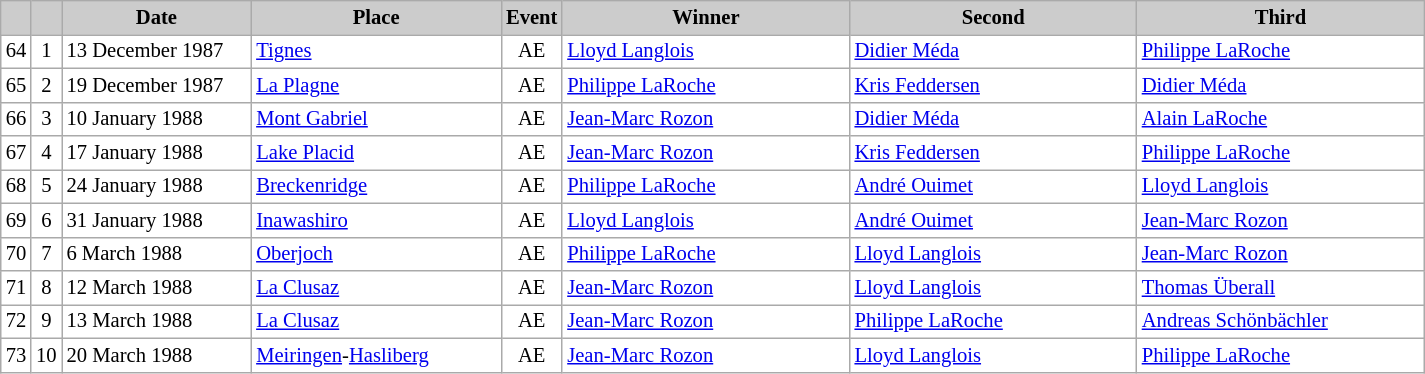<table class="wikitable plainrowheaders" style="background:#fff; font-size:86%; line-height:16px; border:grey solid 1px; border-collapse:collapse;">
<tr style="background:#ccc; text-align:center;">
<th scope="col" style="background:#ccc; width=20 px;"></th>
<th scope="col" style="background:#ccc; width=30 px;"></th>
<th scope="col" style="background:#ccc; width:120px;">Date</th>
<th scope="col" style="background:#ccc; width:160px;">Place</th>
<th scope="col" style="background:#ccc; width:15px;">Event</th>
<th scope="col" style="background:#ccc; width:185px;">Winner</th>
<th scope="col" style="background:#ccc; width:185px;">Second</th>
<th scope="col" style="background:#ccc; width:185px;">Third</th>
</tr>
<tr>
<td align=center>64</td>
<td align=center>1</td>
<td>13 December 1987</td>
<td> <a href='#'>Tignes</a></td>
<td align=center>AE</td>
<td> <a href='#'>Lloyd Langlois</a></td>
<td> <a href='#'>Didier Méda</a></td>
<td> <a href='#'>Philippe LaRoche</a></td>
</tr>
<tr>
<td align=center>65</td>
<td align=center>2</td>
<td>19 December 1987</td>
<td> <a href='#'>La Plagne</a></td>
<td align=center>AE</td>
<td> <a href='#'>Philippe LaRoche</a></td>
<td> <a href='#'>Kris Feddersen</a></td>
<td> <a href='#'>Didier Méda</a></td>
</tr>
<tr>
<td align=center>66</td>
<td align=center>3</td>
<td>10 January 1988</td>
<td> <a href='#'>Mont Gabriel</a></td>
<td align=center>AE</td>
<td> <a href='#'>Jean-Marc Rozon</a></td>
<td> <a href='#'>Didier Méda</a></td>
<td> <a href='#'>Alain LaRoche</a></td>
</tr>
<tr>
<td align=center>67</td>
<td align=center>4</td>
<td>17 January 1988</td>
<td> <a href='#'>Lake Placid</a></td>
<td align=center>AE</td>
<td> <a href='#'>Jean-Marc Rozon</a></td>
<td> <a href='#'>Kris Feddersen</a></td>
<td> <a href='#'>Philippe LaRoche</a></td>
</tr>
<tr>
<td align=center>68</td>
<td align=center>5</td>
<td>24 January 1988</td>
<td> <a href='#'>Breckenridge</a></td>
<td align=center>AE</td>
<td> <a href='#'>Philippe LaRoche</a></td>
<td> <a href='#'>André Ouimet</a></td>
<td> <a href='#'>Lloyd Langlois</a></td>
</tr>
<tr>
<td align=center>69</td>
<td align=center>6</td>
<td>31 January 1988</td>
<td> <a href='#'>Inawashiro</a></td>
<td align=center>AE</td>
<td> <a href='#'>Lloyd Langlois</a></td>
<td> <a href='#'>André Ouimet</a></td>
<td> <a href='#'>Jean-Marc Rozon</a></td>
</tr>
<tr>
<td align=center>70</td>
<td align=center>7</td>
<td>6 March 1988</td>
<td> <a href='#'>Oberjoch</a></td>
<td align=center>AE</td>
<td> <a href='#'>Philippe LaRoche</a></td>
<td> <a href='#'>Lloyd Langlois</a></td>
<td> <a href='#'>Jean-Marc Rozon</a></td>
</tr>
<tr>
<td align=center>71</td>
<td align=center>8</td>
<td>12 March 1988</td>
<td> <a href='#'>La Clusaz</a></td>
<td align=center>AE</td>
<td> <a href='#'>Jean-Marc Rozon</a></td>
<td> <a href='#'>Lloyd Langlois</a></td>
<td> <a href='#'>Thomas Überall</a></td>
</tr>
<tr>
<td align=center>72</td>
<td align=center>9</td>
<td>13 March 1988</td>
<td> <a href='#'>La Clusaz</a></td>
<td align=center>AE</td>
<td> <a href='#'>Jean-Marc Rozon</a></td>
<td> <a href='#'>Philippe LaRoche</a></td>
<td> <a href='#'>Andreas Schönbächler</a></td>
</tr>
<tr>
<td align=center>73</td>
<td align=center>10</td>
<td>20 March 1988</td>
<td> <a href='#'>Meiringen</a>-<a href='#'>Hasliberg</a></td>
<td align=center>AE</td>
<td> <a href='#'>Jean-Marc Rozon</a></td>
<td> <a href='#'>Lloyd Langlois</a></td>
<td> <a href='#'>Philippe LaRoche</a></td>
</tr>
</table>
